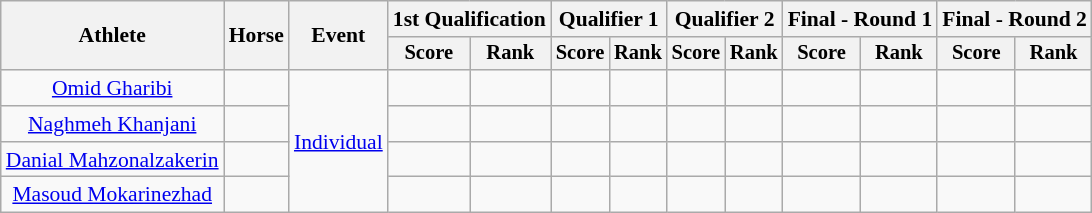<table class=wikitable style="font-size:90%">
<tr>
<th rowspan="2">Athlete</th>
<th rowspan="2">Horse</th>
<th rowspan="2">Event</th>
<th colspan="2">1st Qualification</th>
<th colspan="2">Qualifier 1</th>
<th colspan="2">Qualifier 2</th>
<th colspan="2">Final - Round 1</th>
<th colspan="2">Final - Round 2</th>
</tr>
<tr style="font-size:95%">
<th>Score</th>
<th>Rank</th>
<th>Score</th>
<th>Rank</th>
<th>Score</th>
<th>Rank</th>
<th>Score</th>
<th>Rank</th>
<th>Score</th>
<th>Rank</th>
</tr>
<tr align=center>
<td><a href='#'>Omid Gharibi</a></td>
<td></td>
<td rowspan=4><a href='#'>Individual</a></td>
<td></td>
<td></td>
<td></td>
<td></td>
<td></td>
<td></td>
<td></td>
<td></td>
<td></td>
<td></td>
</tr>
<tr align=center>
<td><a href='#'>Naghmeh Khanjani</a></td>
<td></td>
<td></td>
<td></td>
<td></td>
<td></td>
<td></td>
<td></td>
<td></td>
<td></td>
<td></td>
<td></td>
</tr>
<tr align=center>
<td><a href='#'>Danial Mahzonalzakerin</a></td>
<td></td>
<td></td>
<td></td>
<td></td>
<td></td>
<td></td>
<td></td>
<td></td>
<td></td>
<td></td>
<td></td>
</tr>
<tr align=center>
<td><a href='#'>Masoud Mokarinezhad</a></td>
<td></td>
<td></td>
<td></td>
<td></td>
<td></td>
<td></td>
<td></td>
<td></td>
<td></td>
<td></td>
<td></td>
</tr>
</table>
